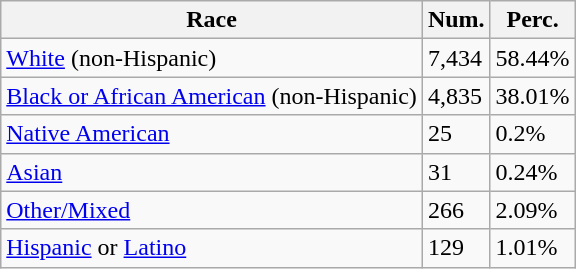<table class="wikitable">
<tr>
<th>Race</th>
<th>Num.</th>
<th>Perc.</th>
</tr>
<tr>
<td><a href='#'>White</a> (non-Hispanic)</td>
<td>7,434</td>
<td>58.44%</td>
</tr>
<tr>
<td><a href='#'>Black or African American</a> (non-Hispanic)</td>
<td>4,835</td>
<td>38.01%</td>
</tr>
<tr>
<td><a href='#'>Native American</a></td>
<td>25</td>
<td>0.2%</td>
</tr>
<tr>
<td><a href='#'>Asian</a></td>
<td>31</td>
<td>0.24%</td>
</tr>
<tr>
<td><a href='#'>Other/Mixed</a></td>
<td>266</td>
<td>2.09%</td>
</tr>
<tr>
<td><a href='#'>Hispanic</a> or <a href='#'>Latino</a></td>
<td>129</td>
<td>1.01%</td>
</tr>
</table>
